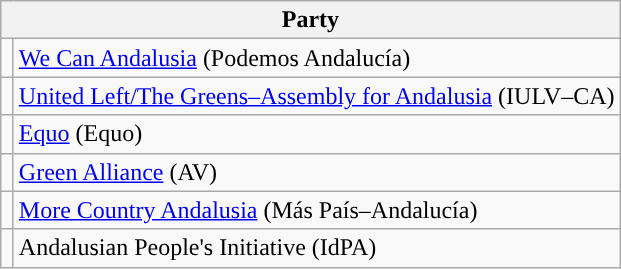<table class="wikitable" style="text-align:left;">
<tr>
<th colspan="2">Party</th>
</tr>
<tr>
<td width="1"></td>
<td><a href='#'>We Can Andalusia</a> (Podemos Andalucía)</td>
</tr>
<tr>
<td></td>
<td><a href='#'>United Left/The Greens–Assembly for Andalusia</a> (IULV–CA)</td>
</tr>
<tr>
<td></td>
<td><a href='#'>Equo</a> (Equo)</td>
</tr>
<tr>
<td></td>
<td><a href='#'>Green Alliance</a> (AV)</td>
</tr>
<tr>
<td></td>
<td><a href='#'>More Country Andalusia</a> (Más País–Andalucía)</td>
</tr>
<tr>
<td></td>
<td>Andalusian People's Initiative (IdPA)</td>
</tr>
</table>
